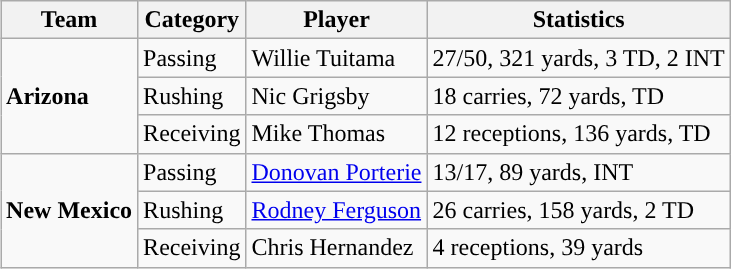<table class="wikitable" style="float: right;">
<tr>
<th>Team</th>
<th>Category</th>
<th>Player</th>
<th>Statistics</th>
</tr>
<tr>
<td rowspan=3><strong>Arizona</strong></td>
<td>Passing</td>
<td>Willie Tuitama</td>
<td>27/50, 321 yards, 3 TD, 2 INT</td>
</tr>
<tr>
<td>Rushing</td>
<td>Nic Grigsby</td>
<td>18 carries, 72 yards, TD</td>
</tr>
<tr>
<td>Receiving</td>
<td>Mike Thomas</td>
<td>12 receptions, 136 yards, TD</td>
</tr>
<tr>
<td rowspan=3><strong>New Mexico</strong></td>
<td>Passing</td>
<td><a href='#'>Donovan Porterie</a></td>
<td>13/17, 89 yards, INT</td>
</tr>
<tr>
<td>Rushing</td>
<td><a href='#'>Rodney Ferguson</a></td>
<td>26 carries, 158 yards, 2 TD</td>
</tr>
<tr>
<td>Receiving</td>
<td>Chris Hernandez</td>
<td>4 receptions, 39 yards</td>
</tr>
</table>
